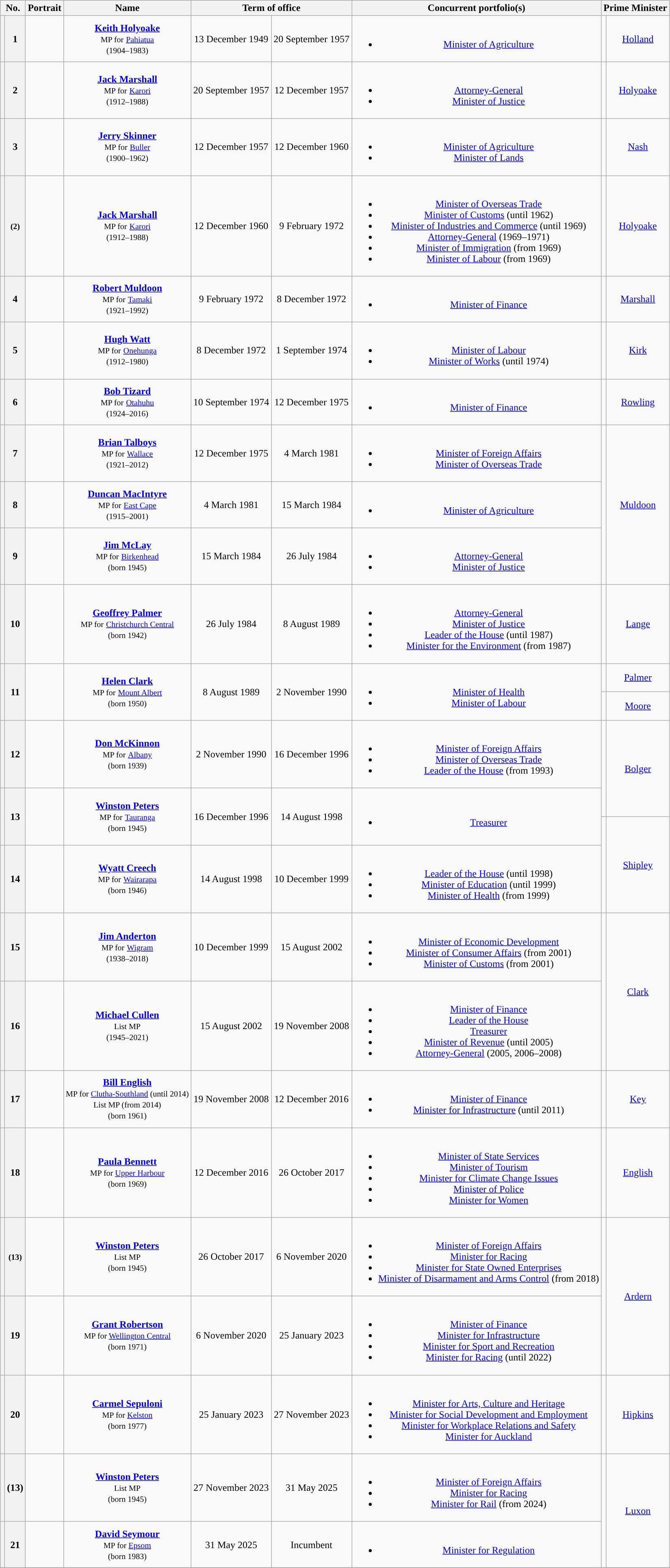<table class="wikitable" style="text-align:center; ">
<tr>
<th colspan=2>No.</th>
<th>Portrait</th>
<th>Name</th>
<th colspan=2>Term of office</th>
<th>Concurrent portfolio(s)</th>
<th colspan=2>Prime Minister</th>
</tr>
<tr>
<th style="color:inherit;background:"></th>
<th>1</th>
<td></td>
<td><strong><a href='#'>Keith Holyoake</a></strong><br><small>MP for</small> <small><a href='#'>Pahiatua</a></small><br><small>(1904–1983)</small></td>
<td>13 December 1949</td>
<td>20 September 1957</td>
<td><br><ul><li><a href='#'>Minister of Agriculture</a></li></ul></td>
<td width=1 style="color:inherit;background:"></td>
<td><a href='#'>Holland</a></td>
</tr>
<tr>
<th style="color:inherit;background:"></th>
<th>2</th>
<td></td>
<td><strong><a href='#'>Jack Marshall</a></strong><br><small>MP for</small> <small><a href='#'>Karori</a></small><br><small>(1912–1988)</small></td>
<td>20 September 1957</td>
<td>12 December 1957</td>
<td><br><ul><li><a href='#'>Attorney-General</a></li><li><a href='#'>Minister of Justice</a></li></ul></td>
<td style="color:inherit;background:"></td>
<td><a href='#'>Holyoake</a></td>
</tr>
<tr>
<th style="color:inherit;background:"></th>
<th>3</th>
<td></td>
<td><strong><a href='#'>Jerry Skinner</a></strong><br><small>MP for</small> <small><a href='#'>Buller</a></small><br><small>(1900–1962)</small></td>
<td>12 December 1957</td>
<td>12 December 1960</td>
<td><br><ul><li><a href='#'>Minister of Agriculture</a></li><li><a href='#'>Minister of Lands</a></li></ul></td>
<td style="color:inherit;background:"></td>
<td><a href='#'>Nash</a></td>
</tr>
<tr>
<th style="color:inherit;background:"></th>
<th><small>(2)</small></th>
<td></td>
<td><strong><a href='#'>Jack Marshall</a></strong><br><small>MP for</small> <small><a href='#'>Karori</a></small><br><small>(1912–1988)</small></td>
<td>12 December 1960</td>
<td>9 February 1972</td>
<td><br><ul><li><a href='#'>Minister of Overseas Trade</a></li><li><a href='#'>Minister of Customs</a> (until 1962)</li><li><a href='#'>Minister of Industries and Commerce</a> (until 1969)</li><li><a href='#'>Attorney-General</a> (1969–1971)</li><li><a href='#'>Minister of Immigration</a> (from 1969)</li><li><a href='#'>Minister of Labour</a> (from 1969)</li></ul></td>
<td style="color:inherit;background:"></td>
<td><a href='#'>Holyoake</a></td>
</tr>
<tr>
<th style="color:inherit;background:"></th>
<th>4</th>
<td></td>
<td><strong><a href='#'>Robert Muldoon</a></strong><br><small>MP for</small> <small><a href='#'>Tamaki</a></small><br><small>(1921–1992)</small></td>
<td>9 February 1972</td>
<td>8 December 1972</td>
<td><br><ul><li><a href='#'>Minister of Finance</a></li></ul></td>
<td style="color:inherit;background:"></td>
<td><a href='#'>Marshall</a></td>
</tr>
<tr>
<th style="color:inherit;background:"></th>
<th>5</th>
<td></td>
<td><strong><a href='#'>Hugh Watt</a></strong><br><small>MP for</small> <small><a href='#'>Onehunga</a></small><br><small>(1912–1980)</small></td>
<td>8 December 1972</td>
<td>1 September 1974</td>
<td><br><ul><li><a href='#'>Minister of Labour</a></li><li><a href='#'>Minister of Works</a> (until 1974)</li></ul></td>
<td style="color:inherit;background:"></td>
<td><a href='#'>Kirk</a></td>
</tr>
<tr>
<th style="color:inherit;background:"></th>
<th>6</th>
<td></td>
<td><strong><a href='#'>Bob Tizard</a></strong><br><small>MP for</small> <small><a href='#'>Otahuhu</a></small><br><small>(1924–2016)</small></td>
<td>10 September 1974</td>
<td>12 December 1975</td>
<td><br><ul><li><a href='#'>Minister of Finance</a></li></ul></td>
<td style="color:inherit;background:"></td>
<td><a href='#'>Rowling</a></td>
</tr>
<tr>
<th style="color:inherit;background:"></th>
<th>7</th>
<td></td>
<td><strong><a href='#'>Brian Talboys</a></strong><br><small>MP for</small> <small><a href='#'>Wallace</a></small><br><small>(1921–2012)</small></td>
<td>12 December 1975</td>
<td>4 March 1981</td>
<td><br><ul><li><a href='#'>Minister of Foreign Affairs</a></li><li><a href='#'>Minister of Overseas Trade</a></li></ul></td>
<td rowspan=3 style="color:inherit;background:"></td>
<td rowspan=3><a href='#'>Muldoon</a></td>
</tr>
<tr>
<th style="color:inherit;background:"></th>
<th>8</th>
<td></td>
<td><a href='#'><strong>Duncan MacIntyre</strong></a><br><small>MP for</small> <small><a href='#'>East Cape</a></small><br><small>(1915–2001)</small></td>
<td>4 March 1981</td>
<td>15 March 1984</td>
<td><br><ul><li><a href='#'>Minister of Agriculture</a></li></ul></td>
</tr>
<tr>
<th style="color:inherit;background:"></th>
<th>9</th>
<td></td>
<td><strong><a href='#'>Jim McLay</a></strong><br><small>MP for</small> <small><a href='#'>Birkenhead</a></small><br><small>(born 1945)</small></td>
<td>15 March 1984</td>
<td>26 July 1984</td>
<td><br><ul><li><a href='#'>Attorney-General</a></li><li><a href='#'>Minister of Justice</a></li></ul></td>
</tr>
<tr>
<th style="color:inherit;background:"></th>
<th>10</th>
<td></td>
<td><a href='#'><strong>Geoffrey Palmer</strong></a><br><small>MP for</small> <small><a href='#'>Christchurch Central</a></small><br><small>(born 1942)</small></td>
<td>26 July 1984</td>
<td>8 August 1989</td>
<td><br><ul><li><a href='#'>Attorney-General</a></li><li><a href='#'>Minister of Justice</a></li><li><a href='#'>Leader of the House</a> (until 1987)</li><li><a href='#'>Minister for the Environment</a> (from 1987)</li></ul></td>
<td style="color:inherit;background:"></td>
<td><a href='#'>Lange</a></td>
</tr>
<tr>
<th rowspan=2 style="color:inherit;background:"></th>
<th rowspan="2">11</th>
<td rowspan="2"></td>
<td rowspan="2"><strong><a href='#'>Helen Clark</a></strong><br><small>MP for</small> <small><a href='#'>Mount Albert</a></small><br><small>(born 1950)</small></td>
<td rowspan="2">8 August 1989</td>
<td rowspan="2">2 November 1990</td>
<td rowspan="2"><br><ul><li><a href='#'>Minister of Health</a></li><li><a href='#'>Minister of Labour</a></li></ul></td>
<td style="color:inherit;background:"></td>
<td><a href='#'>Palmer</a></td>
</tr>
<tr>
<td style="color:inherit;background:"></td>
<td><a href='#'>Moore</a></td>
</tr>
<tr>
<th style="color:inherit;background:"></th>
<th>12</th>
<td></td>
<td><strong><a href='#'>Don McKinnon</a></strong><br><small>MP for</small> <small><a href='#'>Albany</a></small><br><small>(born 1939)</small></td>
<td>2 November 1990</td>
<td>16 December 1996</td>
<td><br><ul><li><a href='#'>Minister of Foreign Affairs</a></li><li><a href='#'>Minister of Overseas Trade</a></li><li><a href='#'>Leader of the House</a> (from 1993)</li></ul></td>
<td rowspan=2 height=15 style="border-top:solid 0 gray; background:"></td>
<td rowspan=2><a href='#'>Bolger</a></td>
</tr>
<tr>
<th height=40 style="border-bottom:solid 0 grey; background:"></th>
<th rowspan="2">13</th>
<td rowspan="2"></td>
<td rowspan="2"><strong><a href='#'>Winston Peters</a></strong><br><small>MP for</small> <small><a href='#'>Tauranga</a></small><br><small>(born 1945)</small></td>
<td rowspan="2">16 December 1996</td>
<td rowspan="2">14 August 1998</td>
<td rowspan="2"><br><ul><li><a href='#'>Treasurer</a></li></ul></td>
</tr>
<tr>
<th height=40 style="border-top:solid 0 grey; background:"></th>
<td rowspan=2 style="color:inherit;background:"></td>
<td rowspan=2><a href='#'>Shipley</a></td>
</tr>
<tr>
<th style="color:inherit;background:"></th>
<th>14</th>
<td></td>
<td><strong><a href='#'>Wyatt Creech</a></strong><br><small>MP for</small> <small><a href='#'>Wairarapa</a></small><br><small>(born 1946)</small></td>
<td>14 August 1998</td>
<td>10 December 1999</td>
<td><br><ul><li><a href='#'>Leader of the House</a> (until 1998)</li><li><a href='#'>Minister of Education</a> (until 1999)</li><li><a href='#'>Minister of Health</a> (from 1999)</li></ul></td>
</tr>
<tr>
<th style="color:inherit;background:"></th>
<th>15</th>
<td></td>
<td><strong><a href='#'>Jim Anderton</a></strong><br><small>MP for</small> <small><a href='#'>Wigram</a></small><br><small>(1938–2018)</small></td>
<td>10 December 1999</td>
<td>15 August 2002</td>
<td><br><ul><li><a href='#'>Minister of Economic Development</a></li><li><a href='#'>Minister of Consumer Affairs</a> (from 2001)</li><li><a href='#'>Minister of Customs</a> (from 2001)</li></ul></td>
<td rowspan=2 style="border-top:solid 0 gray; background:"></td>
<td rowspan=2><a href='#'>Clark</a></td>
</tr>
<tr>
<th style="color:inherit;background:"></th>
<th>16</th>
<td></td>
<td><a href='#'><strong>Michael Cullen</strong></a><br><small>List MP</small><br><small>(1945–2021)</small></td>
<td>15 August 2002</td>
<td>19 November 2008</td>
<td><br><ul><li><a href='#'>Minister of Finance</a></li><li><a href='#'>Leader of the House</a></li><li><a href='#'>Treasurer</a></li><li><a href='#'>Minister of Revenue</a> (until 2005)</li><li><a href='#'>Attorney-General</a> (2005, 2006–2008)</li></ul></td>
</tr>
<tr>
<th style="color:inherit;background:"></th>
<th>17</th>
<td></td>
<td><strong><a href='#'>Bill English</a></strong><br><small>MP for <a href='#'>Clutha-Southland</a> (until 2014)<br>List MP (from 2014)</small><br><small>(born 1961)</small></td>
<td>19 November 2008</td>
<td>12 December 2016</td>
<td><br><ul><li><a href='#'>Minister of Finance</a></li><li><a href='#'>Minister for Infrastructure</a> (until 2011)</li></ul></td>
<td style="color:inherit;background:"></td>
<td><a href='#'>Key</a></td>
</tr>
<tr>
<th style="color:inherit;background:"></th>
<th>18</th>
<td></td>
<td><strong><a href='#'>Paula Bennett</a></strong><br><small>MP for <a href='#'>Upper Harbour</a></small><br><small>(born 1969)</small></td>
<td>12 December 2016</td>
<td>26 October 2017</td>
<td><br><ul><li><a href='#'>Minister of State Services</a></li><li><a href='#'>Minister of Tourism</a></li><li><a href='#'>Minister for Climate Change Issues</a></li><li><a href='#'>Minister of Police</a></li><li><a href='#'>Minister for Women</a></li></ul></td>
<td style="color:inherit;background:"></td>
<td><a href='#'>English</a></td>
</tr>
<tr>
<th style="color:inherit;background:"></th>
<th><small>(13)</small></th>
<td></td>
<td><strong><a href='#'>Winston Peters</a></strong><br><small>List MP</small><br><small>(born 1945)</small></td>
<td>26 October 2017</td>
<td>6 November 2020</td>
<td><br><ul><li><a href='#'>Minister of Foreign Affairs</a></li><li><a href='#'>Minister for Racing</a></li><li><a href='#'>Minister for State Owned Enterprises</a></li><li><a href='#'>Minister of Disarmament and Arms Control</a> (from 2018)</li></ul></td>
<td rowspan=2 height=15 style="border-top:solid 0 gray; background:"></td>
<td rowspan=2><a href='#'>Ardern</a></td>
</tr>
<tr>
<th style="color:inherit;background:"></th>
<th>19</th>
<td></td>
<td><strong><a href='#'>Grant Robertson</a></strong><br><small>MP for <a href='#'>Wellington Central</a></small><br><small>(born 1971)</small></td>
<td>6 November 2020</td>
<td>25 January 2023</td>
<td><br><ul><li><a href='#'>Minister of Finance</a></li><li><a href='#'>Minister for Infrastructure</a></li><li><a href='#'>Minister for Sport and Recreation</a></li><li><a href='#'>Minister for Racing</a> (until 2022)</li></ul></td>
</tr>
<tr>
<th style="color:inherit;background:"></th>
<th>20</th>
<td></td>
<td><strong><a href='#'>Carmel Sepuloni</a></strong><br><small>MP for <a href='#'>Kelston</a></small><br><small>(born 1977)</small></td>
<td>25 January 2023</td>
<td>27 November 2023</td>
<td><br><ul><li><a href='#'>Minister for Arts, Culture and Heritage</a></li><li><a href='#'>Minister for Social Development and Employment</a></li><li><a href='#'>Minister for Workplace Relations and Safety</a></li><li><a href='#'>Minister for Auckland</a></li></ul></td>
<td height=15 style="border-top:solid 0 gray; background:"></td>
<td><a href='#'>Hipkins</a></td>
</tr>
<tr>
<th height=40 style="border-bottom:solid 0 grey; background:"></th>
<th>(13)</th>
<td></td>
<td><strong><a href='#'>Winston Peters</a></strong><br><small>List MP</small><br><small>(born 1945)</small></td>
<td>27 November 2023</td>
<td>31 May 2025</td>
<td><br><ul><li><a href='#'>Minister of Foreign Affairs</a></li><li><a href='#'>Minister for Racing</a></li><li><a href='#'>Minister for Rail</a> (from 2024)</li></ul></td>
<td rowspan="2" height=15 style="border-top:solid 0 gray;color:inherit;background:"></td>
<td rowspan="2"><a href='#'>Luxon</a></td>
</tr>
<tr>
<th style="color:inherit;background:"></th>
<th>21</th>
<td></td>
<td><strong><a href='#'>David Seymour</a></strong><br><small>MP for <a href='#'>Epsom</a></small><br><small>(born 1983)</small></td>
<td>31 May 2025</td>
<td>Incumbent</td>
<td><br><ul><li><a href='#'>Minister for Regulation</a></li></ul></td>
</tr>
<tr>
</tr>
</table>
